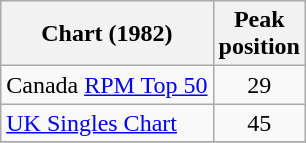<table class="wikitable">
<tr>
<th>Chart (1982)</th>
<th>Peak<br>position</th>
</tr>
<tr>
<td>Canada <a href='#'>RPM Top 50</a></td>
<td align="center">29</td>
</tr>
<tr>
<td><a href='#'>UK Singles Chart</a></td>
<td align="center">45</td>
</tr>
<tr>
</tr>
</table>
